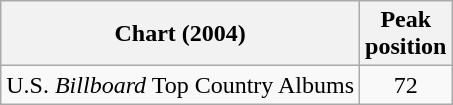<table class="wikitable">
<tr>
<th>Chart (2004)</th>
<th>Peak<br>position</th>
</tr>
<tr>
<td>U.S. <em>Billboard</em> Top Country Albums</td>
<td align="center">72</td>
</tr>
</table>
